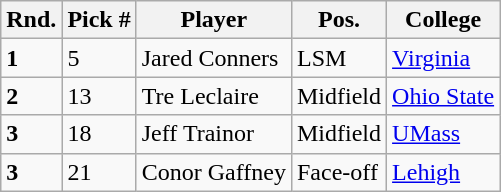<table class="wikitable">
<tr>
<th>Rnd.</th>
<th>Pick #</th>
<th>Player</th>
<th>Pos.</th>
<th>College</th>
</tr>
<tr>
<td><strong>1</strong></td>
<td>5</td>
<td>Jared Conners</td>
<td>LSM</td>
<td><a href='#'>Virginia</a></td>
</tr>
<tr>
<td><strong>2</strong></td>
<td>13</td>
<td>Tre Leclaire</td>
<td>Midfield</td>
<td><a href='#'>Ohio State</a></td>
</tr>
<tr>
<td><strong>3</strong></td>
<td>18</td>
<td>Jeff Trainor</td>
<td>Midfield</td>
<td><a href='#'>UMass</a></td>
</tr>
<tr>
<td><strong>3</strong></td>
<td>21</td>
<td>Conor Gaffney</td>
<td>Face-off</td>
<td><a href='#'>Lehigh</a></td>
</tr>
</table>
